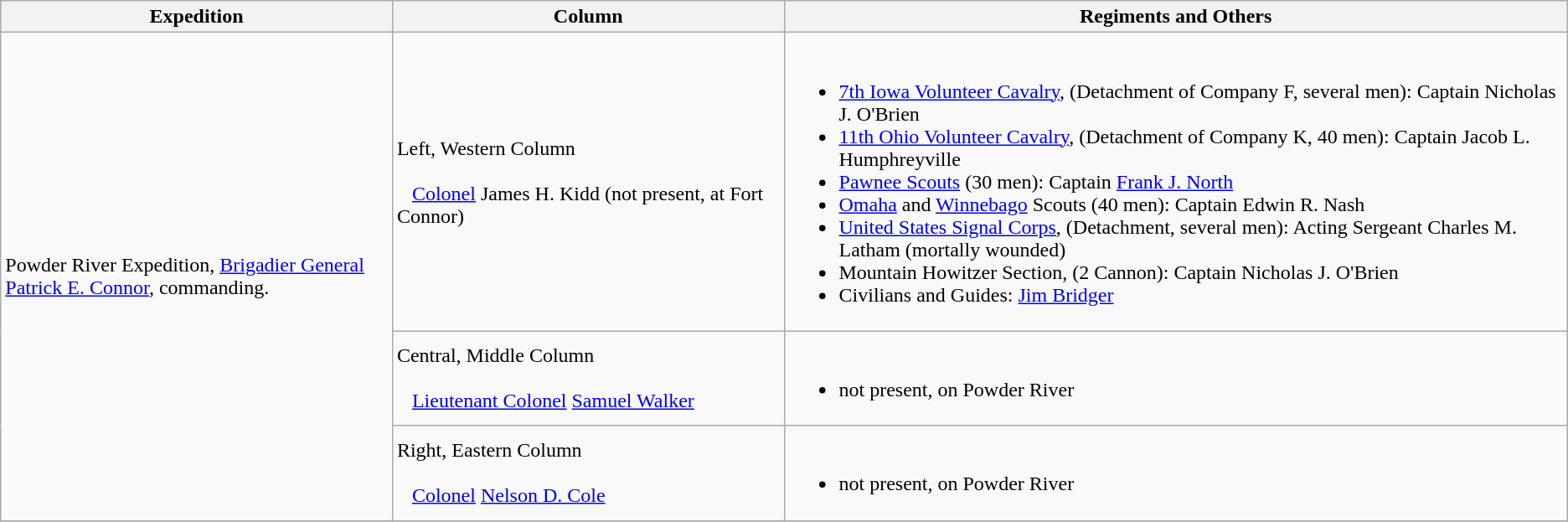<table class="wikitable">
<tr>
<th width=25%>Expedition</th>
<th width=25%>Column</th>
<th>Regiments and Others</th>
</tr>
<tr>
<td rowspan=3><br>Powder River Expedition, <a href='#'>Brigadier General</a> <a href='#'>Patrick E. Connor</a>, commanding.<br>    </td>
<td>Left, Western Column<br><br>  
<a href='#'>Colonel</a> James H. Kidd (not present, at Fort Connor)</td>
<td><br><ul><li><a href='#'>7th Iowa Volunteer Cavalry</a>, (Detachment of Company F, several men): Captain Nicholas J. O'Brien</li><li><a href='#'>11th Ohio Volunteer Cavalry</a>, (Detachment of Company K, 40 men): Captain Jacob L. Humphreyville</li><li><a href='#'>Pawnee Scouts</a> (30 men): Captain <a href='#'>Frank J. North</a></li><li><a href='#'>Omaha</a> and <a href='#'>Winnebago</a> Scouts (40 men): Captain Edwin R. Nash</li><li><a href='#'>United States Signal Corps</a>, (Detachment, several men): Acting Sergeant Charles M. Latham (mortally wounded)</li><li>Mountain Howitzer Section, (2 Cannon): Captain Nicholas J. O'Brien</li><li>Civilians and Guides: <a href='#'>Jim Bridger</a></li></ul></td>
</tr>
<tr>
<td>Central, Middle Column<br><br>  
<a href='#'>Lieutenant Colonel</a> <a href='#'>Samuel Walker</a></td>
<td><br><ul><li>not present, on Powder River</li></ul></td>
</tr>
<tr>
<td>Right, Eastern Column<br><br>  
<a href='#'>Colonel</a> <a href='#'>Nelson D. Cole</a></td>
<td><br><ul><li>not present, on Powder River</li></ul></td>
</tr>
<tr>
</tr>
</table>
